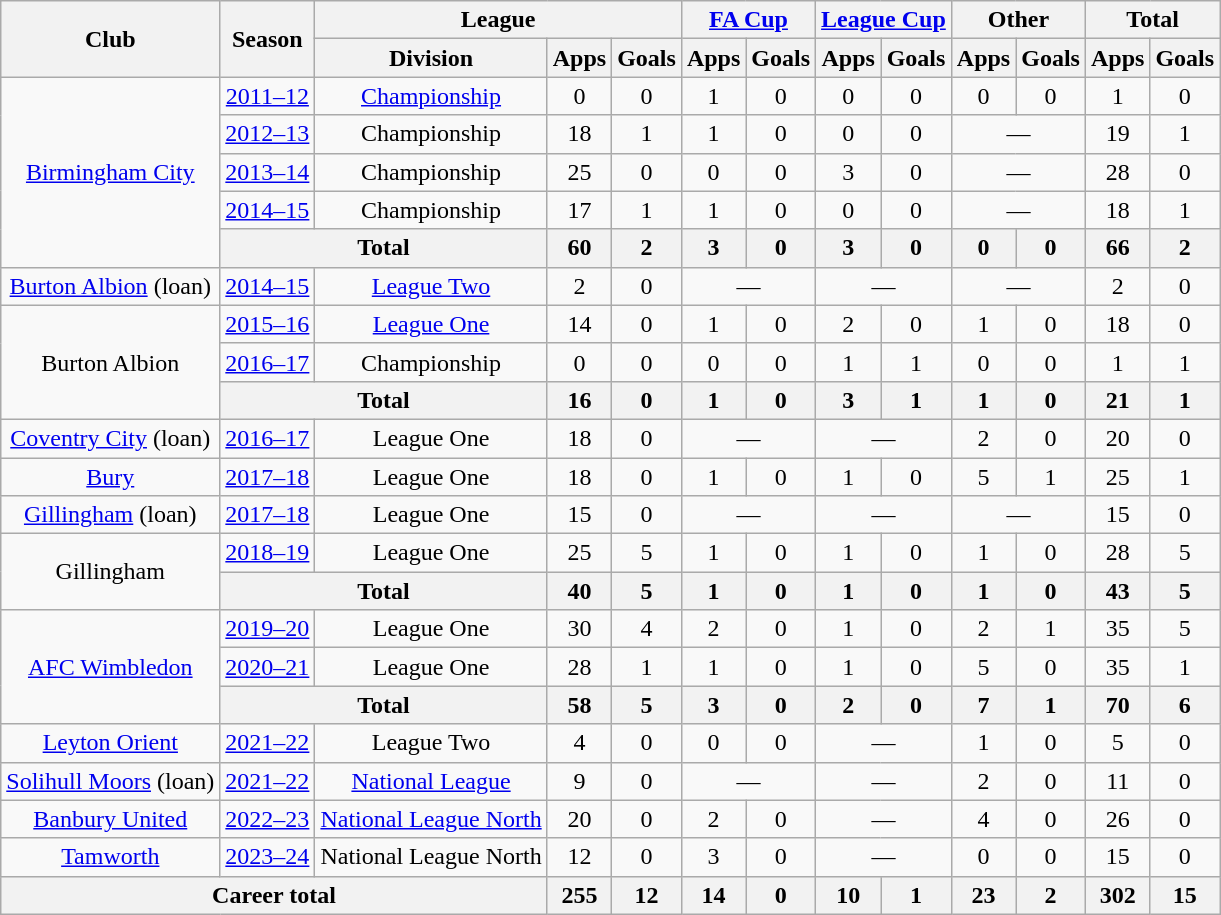<table class=wikitable style="text-align:center">
<tr>
<th rowspan=2>Club</th>
<th rowspan=2>Season</th>
<th colspan=3>League</th>
<th colspan=2><a href='#'>FA Cup</a></th>
<th colspan=2><a href='#'>League Cup</a></th>
<th colspan=2>Other</th>
<th colspan=2>Total</th>
</tr>
<tr>
<th>Division</th>
<th>Apps</th>
<th>Goals</th>
<th>Apps</th>
<th>Goals</th>
<th>Apps</th>
<th>Goals</th>
<th>Apps</th>
<th>Goals</th>
<th>Apps</th>
<th>Goals</th>
</tr>
<tr>
<td rowspan=5><a href='#'>Birmingham City</a></td>
<td><a href='#'>2011–12</a></td>
<td><a href='#'>Championship</a></td>
<td>0</td>
<td>0</td>
<td>1</td>
<td>0</td>
<td>0</td>
<td>0</td>
<td>0</td>
<td>0</td>
<td>1</td>
<td>0</td>
</tr>
<tr>
<td><a href='#'>2012–13</a></td>
<td>Championship</td>
<td>18</td>
<td>1</td>
<td>1</td>
<td>0</td>
<td>0</td>
<td>0</td>
<td colspan=2>—</td>
<td>19</td>
<td>1</td>
</tr>
<tr>
<td><a href='#'>2013–14</a></td>
<td>Championship</td>
<td>25</td>
<td>0</td>
<td>0</td>
<td>0</td>
<td>3</td>
<td>0</td>
<td colspan=2>—</td>
<td>28</td>
<td>0</td>
</tr>
<tr>
<td><a href='#'>2014–15</a></td>
<td>Championship</td>
<td>17</td>
<td>1</td>
<td>1</td>
<td>0</td>
<td>0</td>
<td>0</td>
<td colspan=2>—</td>
<td>18</td>
<td>1</td>
</tr>
<tr>
<th colspan=2>Total</th>
<th>60</th>
<th>2</th>
<th>3</th>
<th>0</th>
<th>3</th>
<th>0</th>
<th>0</th>
<th>0</th>
<th>66</th>
<th>2</th>
</tr>
<tr>
<td><a href='#'>Burton Albion</a> (loan)</td>
<td><a href='#'>2014–15</a></td>
<td><a href='#'>League Two</a></td>
<td>2</td>
<td>0</td>
<td colspan=2>—</td>
<td colspan=2>—</td>
<td colspan=2>—</td>
<td>2</td>
<td>0</td>
</tr>
<tr>
<td rowspan=3>Burton Albion</td>
<td><a href='#'>2015–16</a></td>
<td><a href='#'>League One</a></td>
<td>14</td>
<td>0</td>
<td>1</td>
<td>0</td>
<td>2</td>
<td>0</td>
<td>1</td>
<td>0</td>
<td>18</td>
<td>0</td>
</tr>
<tr>
<td><a href='#'>2016–17</a></td>
<td>Championship</td>
<td>0</td>
<td>0</td>
<td>0</td>
<td>0</td>
<td>1</td>
<td>1</td>
<td>0</td>
<td>0</td>
<td>1</td>
<td>1</td>
</tr>
<tr>
<th colspan=2>Total</th>
<th>16</th>
<th>0</th>
<th>1</th>
<th>0</th>
<th>3</th>
<th>1</th>
<th>1</th>
<th>0</th>
<th>21</th>
<th>1</th>
</tr>
<tr>
<td><a href='#'>Coventry City</a> (loan)</td>
<td><a href='#'>2016–17</a></td>
<td>League One</td>
<td>18</td>
<td>0</td>
<td colspan=2>—</td>
<td colspan=2>—</td>
<td>2</td>
<td>0</td>
<td>20</td>
<td>0</td>
</tr>
<tr>
<td><a href='#'>Bury</a></td>
<td><a href='#'>2017–18</a></td>
<td>League One</td>
<td>18</td>
<td>0</td>
<td>1</td>
<td>0</td>
<td>1</td>
<td>0</td>
<td>5</td>
<td>1</td>
<td>25</td>
<td>1</td>
</tr>
<tr>
<td><a href='#'>Gillingham</a> (loan)</td>
<td><a href='#'>2017–18</a></td>
<td>League One</td>
<td>15</td>
<td>0</td>
<td colspan=2>—</td>
<td colspan=2>—</td>
<td colspan=2>—</td>
<td>15</td>
<td>0</td>
</tr>
<tr>
<td rowspan=2>Gillingham</td>
<td><a href='#'>2018–19</a></td>
<td>League One</td>
<td>25</td>
<td>5</td>
<td>1</td>
<td>0</td>
<td>1</td>
<td>0</td>
<td>1</td>
<td>0</td>
<td>28</td>
<td>5</td>
</tr>
<tr>
<th colspan=2>Total</th>
<th>40</th>
<th>5</th>
<th>1</th>
<th>0</th>
<th>1</th>
<th>0</th>
<th>1</th>
<th>0</th>
<th>43</th>
<th>5</th>
</tr>
<tr>
<td rowspan=3><a href='#'>AFC Wimbledon</a></td>
<td><a href='#'>2019–20</a></td>
<td>League One</td>
<td>30</td>
<td>4</td>
<td>2</td>
<td>0</td>
<td>1</td>
<td>0</td>
<td>2</td>
<td>1</td>
<td>35</td>
<td>5</td>
</tr>
<tr>
<td><a href='#'>2020–21</a></td>
<td>League One</td>
<td>28</td>
<td>1</td>
<td>1</td>
<td>0</td>
<td>1</td>
<td>0</td>
<td>5</td>
<td>0</td>
<td>35</td>
<td>1</td>
</tr>
<tr>
<th colspan=2>Total</th>
<th>58</th>
<th>5</th>
<th>3</th>
<th>0</th>
<th>2</th>
<th>0</th>
<th>7</th>
<th>1</th>
<th>70</th>
<th>6</th>
</tr>
<tr>
<td><a href='#'>Leyton Orient</a></td>
<td><a href='#'>2021–22</a></td>
<td>League Two</td>
<td>4</td>
<td>0</td>
<td>0</td>
<td>0</td>
<td colspan=2>—</td>
<td>1</td>
<td>0</td>
<td>5</td>
<td>0</td>
</tr>
<tr>
<td><a href='#'>Solihull Moors</a> (loan)</td>
<td><a href='#'>2021–22</a></td>
<td><a href='#'>National League</a></td>
<td>9</td>
<td>0</td>
<td colspan=2>—</td>
<td colspan=2>—</td>
<td>2</td>
<td>0</td>
<td>11</td>
<td>0</td>
</tr>
<tr>
<td><a href='#'>Banbury United</a></td>
<td><a href='#'>2022–23</a></td>
<td><a href='#'>National League North</a></td>
<td>20</td>
<td>0</td>
<td>2</td>
<td>0</td>
<td colspan=2>—</td>
<td>4</td>
<td>0</td>
<td>26</td>
<td>0</td>
</tr>
<tr>
<td><a href='#'>Tamworth</a></td>
<td><a href='#'>2023–24</a></td>
<td>National League North</td>
<td>12</td>
<td>0</td>
<td>3</td>
<td>0</td>
<td colspan=2>—</td>
<td>0</td>
<td>0</td>
<td>15</td>
<td>0</td>
</tr>
<tr>
<th colspan=3>Career total</th>
<th>255</th>
<th>12</th>
<th>14</th>
<th>0</th>
<th>10</th>
<th>1</th>
<th>23</th>
<th>2</th>
<th>302</th>
<th>15</th>
</tr>
</table>
